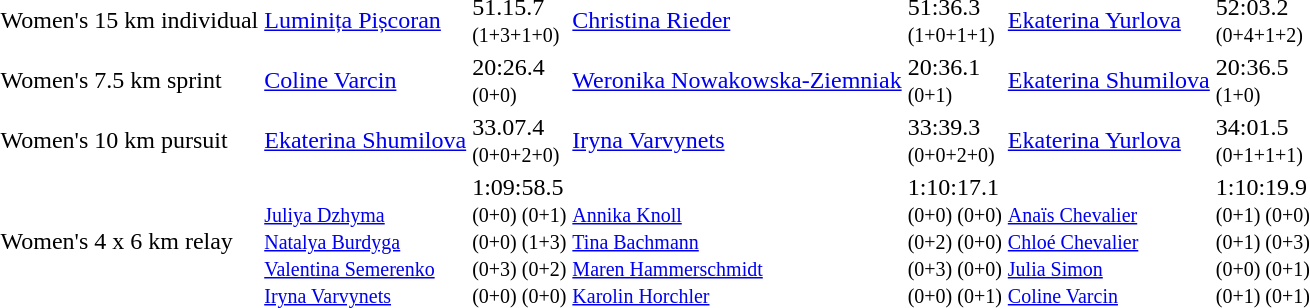<table>
<tr>
<td>Women's 15 km individual <br> </td>
<td><a href='#'>Luminița Pișcoran</a> <br> <small></small></td>
<td>51.15.7 <br> <small>(1+3+1+0)</small></td>
<td><a href='#'>Christina Rieder</a> <br> <small></small></td>
<td>51:36.3 <br> <small>(1+0+1+1)</small></td>
<td><a href='#'>Ekaterina Yurlova</a> <br> <small></small></td>
<td>52:03.2 <br> <small>(0+4+1+2)</small></td>
</tr>
<tr>
<td>Women's 7.5 km sprint <br> </td>
<td><a href='#'>Coline Varcin</a> <br> <small></small></td>
<td>20:26.4 <br> <small>(0+0)</small></td>
<td><a href='#'>Weronika Nowakowska-Ziemniak</a> <br> <small></small></td>
<td>20:36.1 <br> <small>(0+1)</small></td>
<td><a href='#'>Ekaterina Shumilova</a> <br> <small></small></td>
<td>20:36.5 <br> <small>(1+0)</small></td>
</tr>
<tr>
<td>Women's 10 km pursuit <br> </td>
<td><a href='#'>Ekaterina Shumilova</a> <br> <small></small></td>
<td>33.07.4 <br> <small>(0+0+2+0)</small></td>
<td><a href='#'>Iryna Varvynets</a> <br> <small></small></td>
<td>33:39.3 <br> <small>(0+0+2+0)</small></td>
<td><a href='#'>Ekaterina Yurlova</a> <br> <small></small></td>
<td>34:01.5 <br> <small>(0+1+1+1)</small></td>
</tr>
<tr>
<td>Women's 4 x 6 km relay <br>  </td>
<td><br><small><a href='#'>Juliya Dzhyma</a><br><a href='#'>Natalya Burdyga</a><br><a href='#'>Valentina Semerenko</a><br><a href='#'>Iryna Varvynets</a></small></td>
<td>1:09:58.5<br><small>(0+0) (0+1)<br>(0+0) (1+3)<br>(0+3) (0+2)<br>(0+0) (0+0)<br></small></td>
<td><br><small><a href='#'>Annika Knoll</a><br><a href='#'>Tina Bachmann</a><br><a href='#'>Maren Hammerschmidt</a><br><a href='#'>Karolin Horchler</a></small></td>
<td>1:10:17.1<br> <small>(0+0) (0+0)<br>(0+2) (0+0)<br>(0+3) (0+0)<br>(0+0) (0+1)<br></small></td>
<td><br><small><a href='#'>Anaïs Chevalier</a><br><a href='#'>Chloé Chevalier</a><br><a href='#'>Julia Simon</a><br><a href='#'>Coline Varcin</a></small></td>
<td>1:10:19.9<br>  <small>(0+1) (0+0)<br>(0+1) (0+3)<br>(0+0) (0+1)<br>(0+1) (0+1)<br></small></td>
</tr>
</table>
